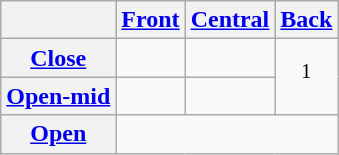<table class="wikitable" style="text-align: center;">
<tr>
<th></th>
<th><a href='#'>Front</a></th>
<th><a href='#'>Central</a></th>
<th><a href='#'>Back</a></th>
</tr>
<tr>
<th><a href='#'>Close</a></th>
<td></td>
<td></td>
<td rowspan="2"><sup>1</sup></td>
</tr>
<tr>
<th><a href='#'>Open-mid</a></th>
<td></td>
</tr>
<tr>
<th><a href='#'>Open</a></th>
<td colspan="3"></td>
</tr>
</table>
